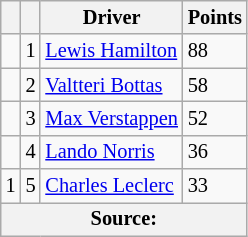<table class="wikitable" style="font-size: 85%;">
<tr>
<th scope="col"></th>
<th scope="col"></th>
<th scope="col">Driver</th>
<th scope="col">Points</th>
</tr>
<tr>
<td align="left"></td>
<td align="center">1</td>
<td data-sort-value="ham"> <a href='#'>Lewis Hamilton</a></td>
<td align="left">88</td>
</tr>
<tr>
<td align="left"></td>
<td align="center">2</td>
<td data-sort-value="bot"> <a href='#'>Valtteri Bottas</a></td>
<td align="left">58</td>
</tr>
<tr>
<td align="left"></td>
<td align="center">3</td>
<td data-sort-value="ver"> <a href='#'>Max Verstappen</a></td>
<td align="left">52</td>
</tr>
<tr>
<td align="left"></td>
<td align="center">4</td>
<td data-sort-value="nor"> <a href='#'>Lando Norris</a></td>
<td align="left">36</td>
</tr>
<tr>
<td align="left"> 1</td>
<td align="center">5</td>
<td data-sort-value="lec"> <a href='#'>Charles Leclerc</a></td>
<td align="left">33</td>
</tr>
<tr>
<th colspan=4>Source:</th>
</tr>
</table>
